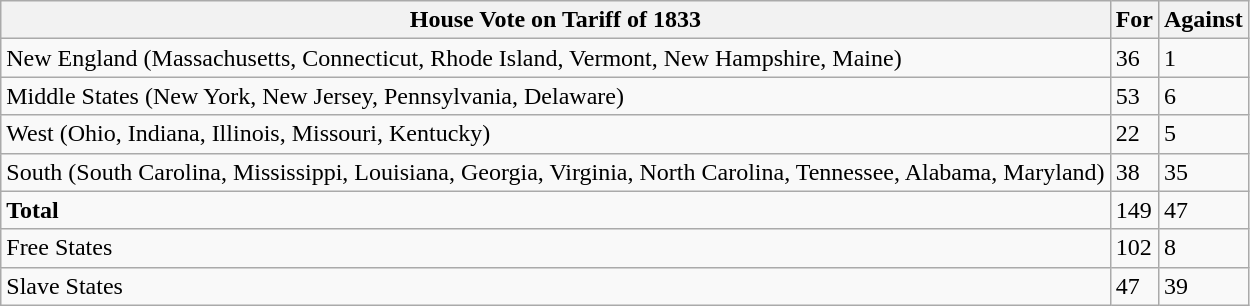<table class="wikitable">
<tr>
<th>House Vote on Tariff of 1833</th>
<th>For</th>
<th>Against</th>
</tr>
<tr>
<td>New England (Massachusetts, Connecticut, Rhode Island, Vermont, New Hampshire, Maine)</td>
<td>36</td>
<td>1</td>
</tr>
<tr>
<td>Middle States (New York, New Jersey, Pennsylvania, Delaware)</td>
<td>53</td>
<td>6</td>
</tr>
<tr>
<td>West (Ohio, Indiana, Illinois, Missouri, Kentucky)</td>
<td>22</td>
<td>5</td>
</tr>
<tr>
<td>South (South Carolina, Mississippi, Louisiana, Georgia, Virginia, North Carolina, Tennessee, Alabama, Maryland)</td>
<td>38</td>
<td>35</td>
</tr>
<tr>
<td><strong>Total</strong></td>
<td>149</td>
<td>47</td>
</tr>
<tr>
<td>Free States</td>
<td>102</td>
<td>8</td>
</tr>
<tr>
<td>Slave States</td>
<td>47</td>
<td>39</td>
</tr>
</table>
